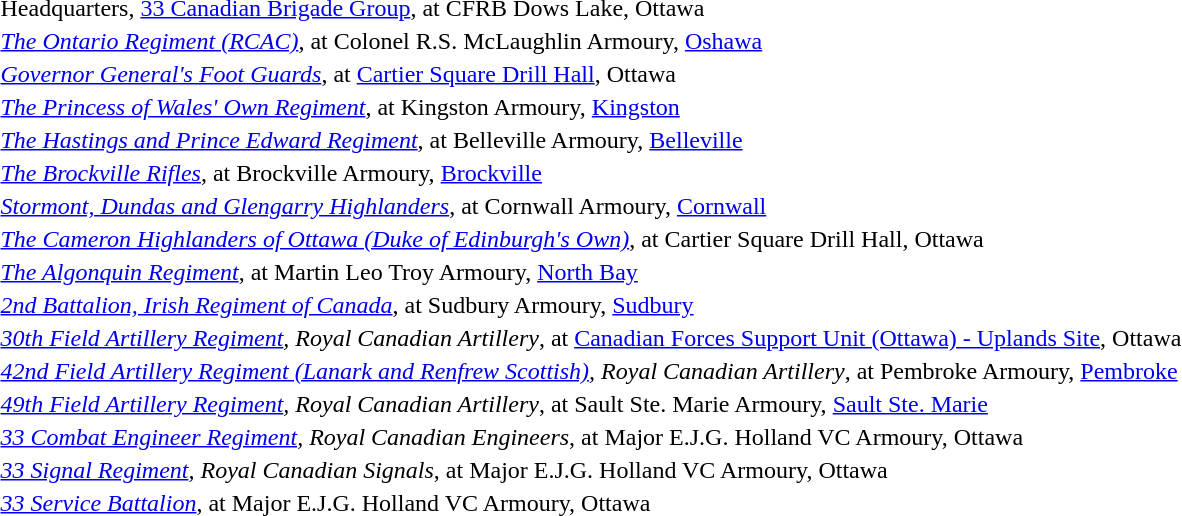<table style="vertical-align:top">
<tr>
<td style="vertical-align:top;line-height: 5px"></td>
<td>Headquarters, <a href='#'>33 Canadian Brigade Group</a>, at CFRB Dows Lake, Ottawa</td>
</tr>
<tr>
<td style="vertical-align:top;line-height: 5px"></td>
<td><em><a href='#'>The Ontario Regiment (RCAC)</a></em>, at Colonel R.S. McLaughlin Armoury, <a href='#'>Oshawa</a></td>
</tr>
<tr>
<td style="vertical-align:top;line-height: 5px"></td>
<td><em><a href='#'>Governor General's Foot Guards</a></em>, at <a href='#'>Cartier Square Drill Hall</a>, Ottawa</td>
</tr>
<tr>
<td style="vertical-align:top;line-height: 5px"></td>
<td><em><a href='#'>The Princess of Wales' Own Regiment</a></em>, at Kingston Armoury, <a href='#'>Kingston</a></td>
</tr>
<tr>
<td style="vertical-align:top;line-height: 5px"></td>
<td><em><a href='#'>The Hastings and Prince Edward Regiment</a></em>, at Belleville Armoury, <a href='#'>Belleville</a></td>
</tr>
<tr>
<td style="vertical-align:top;line-height: 5px"></td>
<td><em><a href='#'>The Brockville Rifles</a></em>, at Brockville Armoury, <a href='#'>Brockville</a></td>
</tr>
<tr>
<td style="vertical-align:top;line-height: 5px"></td>
<td><em><a href='#'>Stormont, Dundas and Glengarry Highlanders</a></em>, at Cornwall Armoury, <a href='#'>Cornwall</a></td>
</tr>
<tr>
<td style="vertical-align:top;line-height: 5px"></td>
<td><em><a href='#'>The Cameron Highlanders of Ottawa (Duke of Edinburgh's Own)</a></em>, at Cartier Square Drill Hall, Ottawa</td>
</tr>
<tr>
<td style="vertical-align:top;line-height: 5px"></td>
<td><em><a href='#'>The Algonquin Regiment</a></em>, at Martin Leo Troy Armoury, <a href='#'>North Bay</a></td>
</tr>
<tr>
<td style="vertical-align:top;line-height: 5px"></td>
<td><em><a href='#'>2nd Battalion, Irish Regiment of Canada</a></em>, at Sudbury Armoury, <a href='#'>Sudbury</a></td>
</tr>
<tr>
<td style="vertical-align:top;line-height: 5px"></td>
<td><em><a href='#'>30th Field Artillery Regiment</a>, Royal Canadian Artillery</em>, at <a href='#'>Canadian Forces Support Unit (Ottawa) - Uplands Site</a>, Ottawa</td>
</tr>
<tr>
<td style="vertical-align:top;line-height: 5px"></td>
<td><em><a href='#'>42nd Field Artillery Regiment (Lanark and Renfrew Scottish)</a>, Royal Canadian Artillery</em>, at Pembroke Armoury, <a href='#'>Pembroke</a></td>
</tr>
<tr>
<td style="vertical-align:top;line-height: 5px"></td>
<td><em><a href='#'>49th Field Artillery Regiment</a>, Royal Canadian Artillery</em>, at Sault Ste. Marie Armoury, <a href='#'>Sault Ste. Marie</a></td>
</tr>
<tr>
<td style="vertical-align:top;line-height: 5px"></td>
<td><em><a href='#'>33 Combat Engineer Regiment</a>, Royal Canadian Engineers</em>, at Major E.J.G. Holland VC Armoury, Ottawa</td>
</tr>
<tr>
<td style="vertical-align:top;line-height: 5px"></td>
<td><em><a href='#'>33 Signal Regiment</a>, Royal Canadian Signals</em>, at Major E.J.G. Holland VC Armoury, Ottawa</td>
</tr>
<tr>
<td style="vertical-align:top;line-height: 5px"></td>
<td><em><a href='#'>33 Service Battalion</a></em>, at Major E.J.G. Holland VC Armoury, Ottawa</td>
</tr>
</table>
